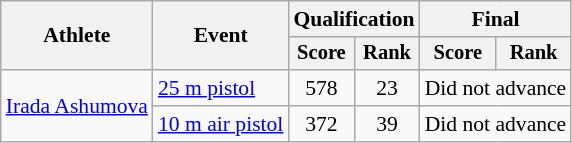<table class="wikitable" style="text-align:left; font-size:90%">
<tr>
<th rowspan="2">Athlete</th>
<th rowspan="2">Event</th>
<th colspan="2">Qualification</th>
<th colspan="2">Final</th>
</tr>
<tr style="font-size:95%">
<th>Score</th>
<th>Rank</th>
<th>Score</th>
<th>Rank</th>
</tr>
<tr align=center>
<td align=left rowspan=2><a href='#'>Irada Ashumova</a></td>
<td align=left><a href='#'>25 m pistol</a></td>
<td>578</td>
<td>23</td>
<td colspan=2>Did not advance</td>
</tr>
<tr align=center>
<td align=left><a href='#'>10 m air pistol</a></td>
<td>372</td>
<td>39</td>
<td colspan=2>Did not advance</td>
</tr>
</table>
